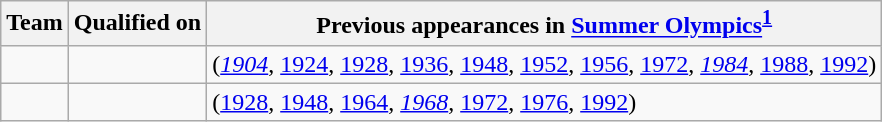<table class="wikitable sortable">
<tr>
<th>Team</th>
<th>Qualified on</th>
<th data-sort-type="number">Previous appearances in <a href='#'>Summer Olympics</a><sup><strong><a href='#'>1</a></strong></sup></th>
</tr>
<tr>
<td></td>
<td></td>
<td> (<em><a href='#'>1904</a></em>, <a href='#'>1924</a>, <a href='#'>1928</a>, <a href='#'>1936</a>, <a href='#'>1948</a>, <a href='#'>1952</a>, <a href='#'>1956</a>, <a href='#'>1972</a>, <em><a href='#'>1984</a></em>, <a href='#'>1988</a>, <a href='#'>1992</a>)</td>
</tr>
<tr>
<td></td>
<td></td>
<td> (<a href='#'>1928</a>, <a href='#'>1948</a>, <a href='#'>1964</a>, <em><a href='#'>1968</a></em>, <a href='#'>1972</a>, <a href='#'>1976</a>, <a href='#'>1992</a>)</td>
</tr>
</table>
